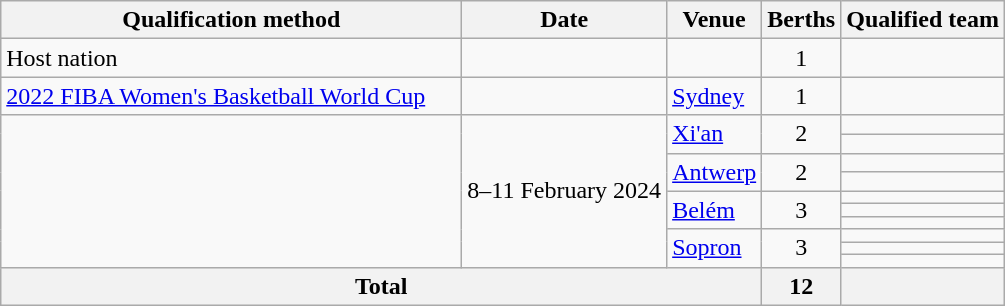<table class="wikitable">
<tr>
<th width=300>Qualification method</th>
<th>Date</th>
<th>Venue</th>
<th>Berths</th>
<th>Qualified team</th>
</tr>
<tr>
<td>Host nation</td>
<td></td>
<td></td>
<td style="text-align:center;">1</td>
<td></td>
</tr>
<tr>
<td><a href='#'>2022 FIBA Women's Basketball World Cup</a></td>
<td></td>
<td> <a href='#'>Sydney</a></td>
<td style="text-align:center;">1</td>
<td></td>
</tr>
<tr>
<td rowspan="10"></td>
<td rowspan="10">8–11 February 2024</td>
<td rowspan=2> <a href='#'>Xi'an</a></td>
<td rowspan="2" style="text-align:center;">2</td>
<td></td>
</tr>
<tr>
<td></td>
</tr>
<tr>
<td rowspan=2> <a href='#'>Antwerp</a></td>
<td rowspan="2" style="text-align:center;">2</td>
<td></td>
</tr>
<tr>
<td></td>
</tr>
<tr>
<td rowspan=3> <a href='#'>Belém</a></td>
<td rowspan="3" style="text-align:center;">3</td>
<td></td>
</tr>
<tr>
<td></td>
</tr>
<tr>
<td></td>
</tr>
<tr>
<td rowspan=3> <a href='#'>Sopron</a></td>
<td rowspan="3" style="text-align:center;">3</td>
<td></td>
</tr>
<tr>
<td></td>
</tr>
<tr>
<td></td>
</tr>
<tr>
<th colspan="3">Total</th>
<th>12</th>
<th></th>
</tr>
</table>
